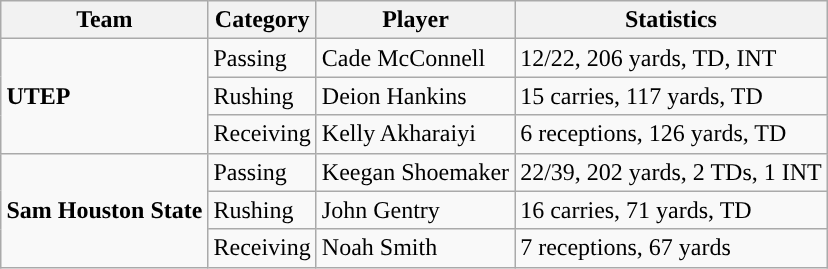<table class="wikitable" style="float: right;">
<tr>
<th>Team</th>
<th>Category</th>
<th>Player</th>
<th>Statistics</th>
</tr>
<tr>
<td rowspan=3><strong>UTEP</strong></td>
<td>Passing</td>
<td>Cade McConnell</td>
<td>12/22, 206 yards, TD, INT</td>
</tr>
<tr>
<td>Rushing</td>
<td>Deion Hankins</td>
<td>15 carries, 117 yards, TD</td>
</tr>
<tr>
<td>Receiving</td>
<td>Kelly Akharaiyi</td>
<td>6 receptions, 126 yards, TD</td>
</tr>
<tr>
<td rowspan=3><strong>Sam Houston State</strong></td>
<td>Passing</td>
<td>Keegan Shoemaker</td>
<td>22/39, 202 yards, 2 TDs, 1 INT</td>
</tr>
<tr>
<td>Rushing</td>
<td>John Gentry</td>
<td>16 carries, 71 yards, TD</td>
</tr>
<tr>
<td>Receiving</td>
<td>Noah Smith</td>
<td>7 receptions, 67 yards</td>
</tr>
</table>
